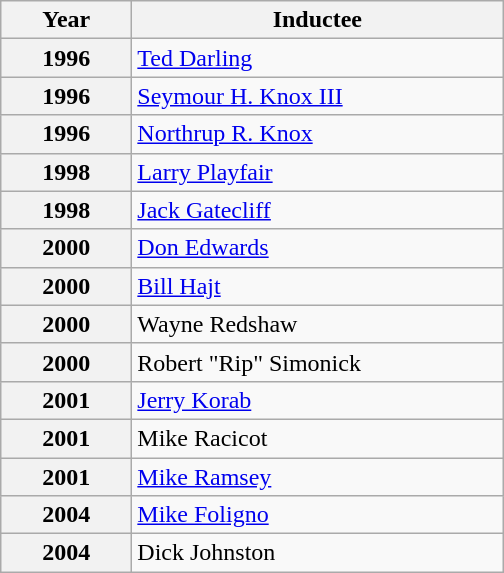<table class="wikitable">
<tr>
<th scope="col" style="width:5em">Year</th>
<th scope="col" style="width:15em">Inductee</th>
</tr>
<tr>
<th scope="row">1996</th>
<td><a href='#'>Ted Darling</a></td>
</tr>
<tr>
<th scope="row">1996</th>
<td><a href='#'>Seymour H. Knox III</a></td>
</tr>
<tr>
<th scope="row">1996</th>
<td><a href='#'>Northrup R. Knox</a></td>
</tr>
<tr>
<th scope="row">1998</th>
<td><a href='#'>Larry Playfair</a></td>
</tr>
<tr>
<th scope="row">1998</th>
<td><a href='#'>Jack Gatecliff</a></td>
</tr>
<tr>
<th scope="row">2000</th>
<td><a href='#'>Don Edwards</a></td>
</tr>
<tr>
<th scope="row">2000</th>
<td><a href='#'>Bill Hajt</a></td>
</tr>
<tr>
<th scope="row">2000</th>
<td>Wayne Redshaw</td>
</tr>
<tr>
<th scope="row">2000</th>
<td>Robert "Rip" Simonick</td>
</tr>
<tr>
<th scope="row">2001</th>
<td><a href='#'>Jerry Korab</a></td>
</tr>
<tr>
<th scope="row">2001</th>
<td>Mike Racicot</td>
</tr>
<tr>
<th scope="row">2001</th>
<td><a href='#'>Mike Ramsey</a></td>
</tr>
<tr>
<th scope="row">2004</th>
<td><a href='#'>Mike Foligno</a></td>
</tr>
<tr>
<th scope="row">2004</th>
<td>Dick Johnston</td>
</tr>
</table>
